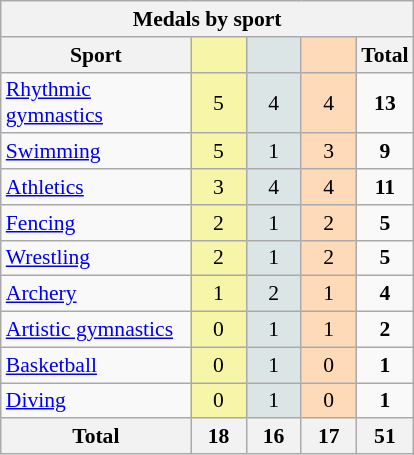<table class="wikitable" style="font-size:90%; text-align:center;">
<tr>
<th colspan=5>Medals by sport</th>
</tr>
<tr>
<th width=120>Sport</th>
<th scope="col" width=30 style="background:#F7F6A8;"></th>
<th scope="col" width=30 style="background:#DCE5E5;"></th>
<th scope="col" width=30 style="background:#FFDAB9;"></th>
<th width=30>Total</th>
</tr>
<tr>
<td align=left><a href='#'>Rhythmic gymnastics</a></td>
<td style="background:#F7F6A8;">5</td>
<td style="background:#DCE5E5;">4</td>
<td style="background:#FFDAB9;">4</td>
<td><strong>13</strong></td>
</tr>
<tr>
<td align=left><a href='#'>Swimming</a></td>
<td style="background:#F7F6A8;">5</td>
<td style="background:#DCE5E5;">1</td>
<td style="background:#FFDAB9;">3</td>
<td><strong>9</strong></td>
</tr>
<tr>
<td align=left><a href='#'>Athletics</a></td>
<td style="background:#F7F6A8;">3</td>
<td style="background:#DCE5E5;">4</td>
<td style="background:#FFDAB9;">4</td>
<td><strong>11</strong></td>
</tr>
<tr>
<td align=left><a href='#'>Fencing</a></td>
<td style="background:#F7F6A8;">2</td>
<td style="background:#DCE5E5;">1</td>
<td style="background:#FFDAB9;">2</td>
<td><strong>5</strong></td>
</tr>
<tr>
<td align=left><a href='#'>Wrestling</a></td>
<td style="background:#F7F6A8;">2</td>
<td style="background:#DCE5E5;">1</td>
<td style="background:#FFDAB9;">2</td>
<td><strong>5</strong></td>
</tr>
<tr>
<td align=left><a href='#'>Archery</a></td>
<td style="background:#F7F6A8;">1</td>
<td style="background:#DCE5E5;">2</td>
<td style="background:#FFDAB9;">1</td>
<td><strong>4</strong></td>
</tr>
<tr>
<td align=left><a href='#'>Artistic gymnastics</a></td>
<td style="background:#F7F6A8;">0</td>
<td style="background:#DCE5E5;">1</td>
<td style="background:#FFDAB9;">1</td>
<td><strong>2</strong></td>
</tr>
<tr>
<td align=left><a href='#'>Basketball</a></td>
<td style="background:#F7F6A8;">0</td>
<td style="background:#DCE5E5;">1</td>
<td style="background:#FFDAB9;">0</td>
<td><strong>1</strong></td>
</tr>
<tr>
<td align=left><a href='#'>Diving</a></td>
<td style="background:#F7F6A8;">0</td>
<td style="background:#DCE5E5;">1</td>
<td style="background:#FFDAB9;">0</td>
<td><strong>1</strong></td>
</tr>
<tr class="sortbottom">
<th>Total</th>
<th>18</th>
<th>16</th>
<th>17</th>
<th>51</th>
</tr>
</table>
